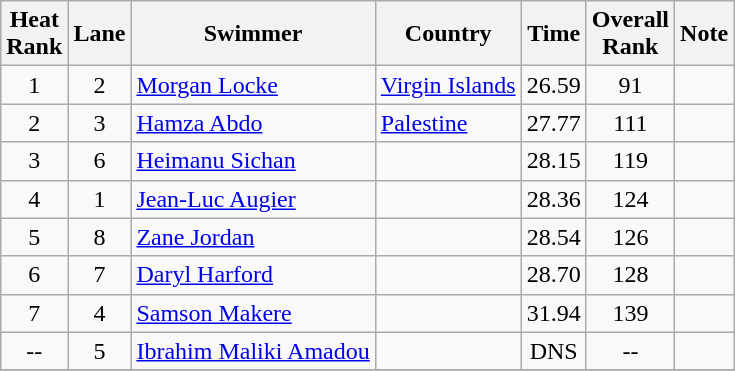<table class="wikitable" style="text-align:center">
<tr>
<th>Heat <br>Rank</th>
<th>Lane</th>
<th>Swimmer</th>
<th>Country</th>
<th>Time</th>
<th>Overall<br>Rank</th>
<th>Note</th>
</tr>
<tr>
<td>1</td>
<td>2</td>
<td align=left><a href='#'>Morgan Locke</a></td>
<td align=left> <a href='#'>Virgin Islands</a></td>
<td>26.59</td>
<td>91</td>
<td></td>
</tr>
<tr>
<td>2</td>
<td>3</td>
<td align=left><a href='#'>Hamza Abdo</a></td>
<td align=left> <a href='#'>Palestine</a></td>
<td>27.77</td>
<td>111</td>
<td></td>
</tr>
<tr>
<td>3</td>
<td>6</td>
<td align=left><a href='#'>Heimanu Sichan</a></td>
<td align=left></td>
<td>28.15</td>
<td>119</td>
<td></td>
</tr>
<tr>
<td>4</td>
<td>1</td>
<td align=left><a href='#'>Jean-Luc Augier</a></td>
<td align=left></td>
<td>28.36</td>
<td>124</td>
<td></td>
</tr>
<tr>
<td>5</td>
<td>8</td>
<td align=left><a href='#'>Zane Jordan</a></td>
<td align=left></td>
<td>28.54</td>
<td>126</td>
<td></td>
</tr>
<tr>
<td>6</td>
<td>7</td>
<td align=left><a href='#'>Daryl Harford</a></td>
<td align=left></td>
<td>28.70</td>
<td>128</td>
<td></td>
</tr>
<tr>
<td>7</td>
<td>4</td>
<td align=left><a href='#'>Samson Makere</a></td>
<td align=left></td>
<td>31.94</td>
<td>139</td>
<td></td>
</tr>
<tr>
<td>--</td>
<td>5</td>
<td align=left><a href='#'>Ibrahim Maliki Amadou</a></td>
<td align=left></td>
<td>DNS</td>
<td>--</td>
<td></td>
</tr>
<tr>
</tr>
</table>
